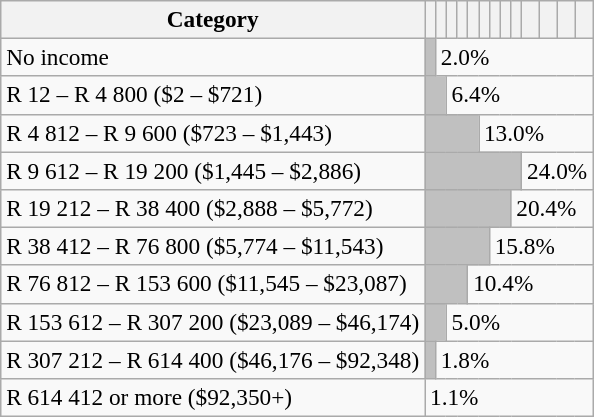<table class="wikitable" style="font-size:97%;">
<tr>
<th>Category</th>
<th></th>
<th></th>
<th></th>
<th></th>
<th></th>
<th></th>
<th></th>
<th></th>
<th></th>
<th></th>
<th></th>
<th></th>
<th></th>
</tr>
<tr>
<td>No income</td>
<td style="background:Silver;"></td>
<td colspan=13>2.0%</td>
</tr>
<tr>
<td>R 12 – R 4 800 ($2 – $721)</td>
<td style="background:Silver;" colspan="2"></td>
<td colspan=13>6.4%</td>
</tr>
<tr>
<td>R 4 812 – R 9 600 ($723 – $1,443)</td>
<td style="background:Silver;" colspan="5"></td>
<td colspan=13>13.0%</td>
</tr>
<tr>
<td>R 9 612 – R 19 200 ($1,445 – $2,886)</td>
<td style="background:Silver;" colspan="9.6"></td>
<td colspan=5>24.0%</td>
</tr>
<tr>
<td>R 19 212 – R 38 400 ($2,888 – $5,772)</td>
<td style="background:Silver;" colspan="8"></td>
<td colspan=11>20.4%</td>
</tr>
<tr>
<td>R 38 412 – R 76 800 ($5,774 – $11,543)</td>
<td style="background:Silver;" colspan="6.3"></td>
<td colspan=9>15.8%</td>
</tr>
<tr>
<td>R 76 812 – R 153 600 ($11,545 – $23,087)</td>
<td style="background:Silver;" colspan="4.2"></td>
<td colspan=9>10.4%</td>
</tr>
<tr>
<td>R 153 612 – R 307 200 ($23,089 – $46,174)</td>
<td style="background:Silver;" colspan="2"></td>
<td colspan=12>5.0%</td>
</tr>
<tr>
<td>R 307 212 – R 614 400 ($46,176 – $92,348)</td>
<td style="background:Silver;"></td>
<td colspan=12>1.8%</td>
</tr>
<tr>
<td>R 614 412 or more ($92,350+)</td>
<td colspan=13>1.1%</td>
</tr>
</table>
